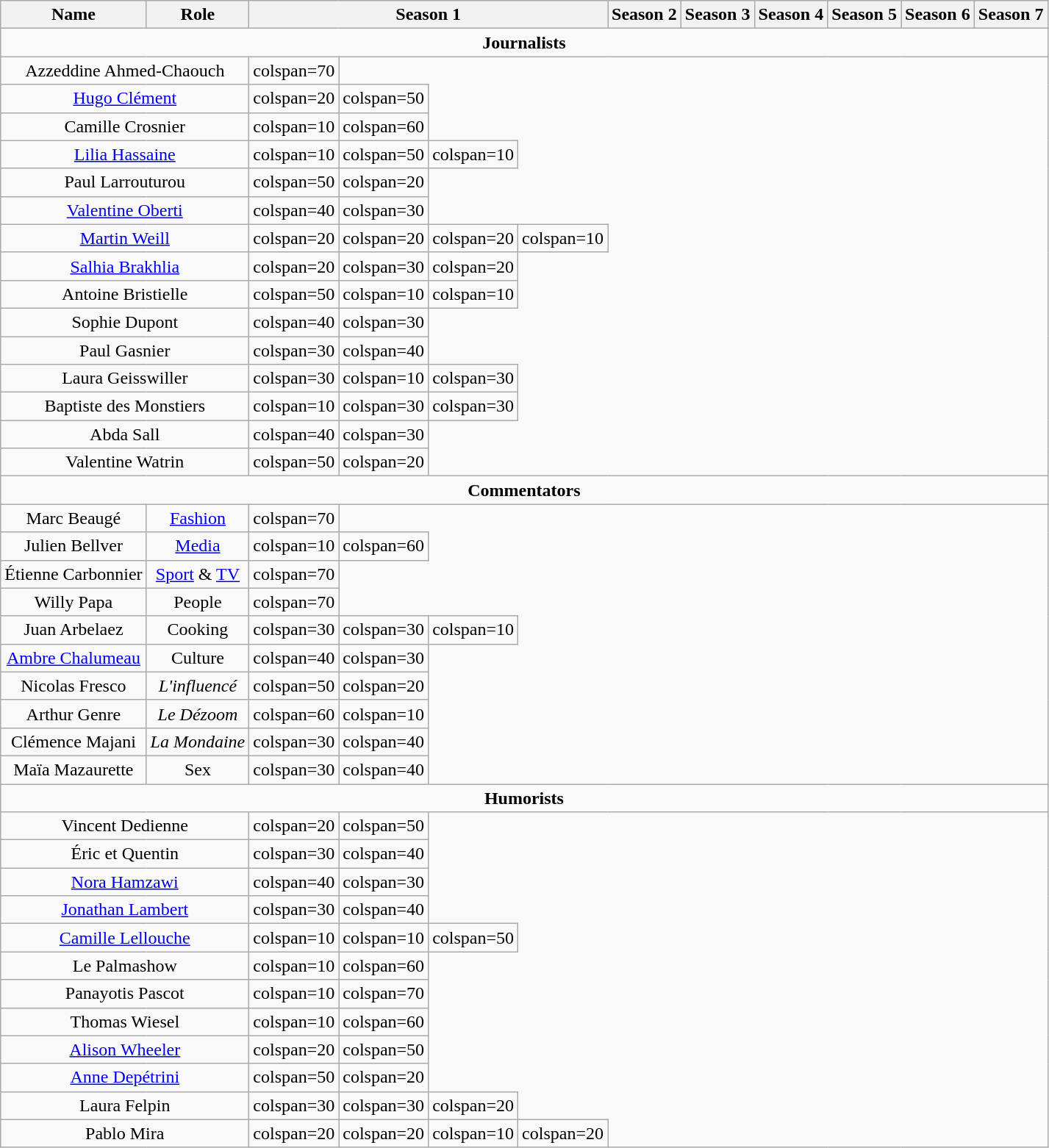<table class="wikitable" style="text-align:center;">
<tr>
<th rowspan="1">Name</th>
<th>Role</th>
<th ! colspan="10" style=text-align:center;>Season 1</th>
<th colspan="10" style="text-align:center;" !>Season 2</th>
<th colspan="10" style="text-align:center;" !>Season 3</th>
<th colspan="10" style="text-align:center;" !>Season 4</th>
<th colspan="10" style="text-align:center;" !>Season 5</th>
<th colspan="10" style="text-align:center;" !>Season 6</th>
<th colspan="10" style="text-align:center;" !>Season 7</th>
</tr>
<tr>
<td colspan="80"><strong>Journalists</strong></td>
</tr>
<tr>
<td colspan="2">Azzeddine Ahmed-Chaouch</td>
<td>colspan=70 </td>
</tr>
<tr>
<td colspan="2"><a href='#'>Hugo Clément</a></td>
<td>colspan=20 </td>
<td>colspan=50 </td>
</tr>
<tr>
<td colspan="2">Camille Crosnier</td>
<td>colspan=10 </td>
<td>colspan=60 </td>
</tr>
<tr>
<td colspan="2"><a href='#'>Lilia Hassaine</a></td>
<td>colspan=10 </td>
<td>colspan=50 </td>
<td>colspan=10 </td>
</tr>
<tr>
<td colspan="2">Paul Larrouturou</td>
<td>colspan=50 </td>
<td>colspan=20 </td>
</tr>
<tr>
<td colspan="2"><a href='#'>Valentine Oberti</a></td>
<td>colspan=40 </td>
<td>colspan=30 </td>
</tr>
<tr>
<td colspan="2"><a href='#'>Martin Weill</a></td>
<td>colspan=20 </td>
<td>colspan=20 </td>
<td>colspan=20 </td>
<td>colspan=10 </td>
</tr>
<tr>
<td colspan="2"><a href='#'>Salhia Brakhlia</a></td>
<td>colspan=20 </td>
<td>colspan=30 </td>
<td>colspan=20 </td>
</tr>
<tr>
<td colspan="2">Antoine Bristielle</td>
<td>colspan=50 </td>
<td>colspan=10 </td>
<td>colspan=10 </td>
</tr>
<tr>
<td colspan="2">Sophie Dupont</td>
<td>colspan=40 </td>
<td>colspan=30 </td>
</tr>
<tr>
<td colspan="2">Paul Gasnier</td>
<td>colspan=30 </td>
<td>colspan=40 </td>
</tr>
<tr>
<td colspan="2">Laura Geisswiller</td>
<td>colspan=30 </td>
<td>colspan=10 </td>
<td>colspan=30 </td>
</tr>
<tr>
<td colspan="2">Baptiste des Monstiers</td>
<td>colspan=10 </td>
<td>colspan=30 </td>
<td>colspan=30 </td>
</tr>
<tr>
<td colspan="2">Abda Sall</td>
<td>colspan=40 </td>
<td>colspan=30 </td>
</tr>
<tr>
<td colspan="2">Valentine Watrin</td>
<td>colspan=50 </td>
<td>colspan=20 </td>
</tr>
<tr>
<td colspan="80"><strong>Commentators</strong></td>
</tr>
<tr>
<td>Marc Beaugé</td>
<td><a href='#'>Fashion</a></td>
<td>colspan=70 </td>
</tr>
<tr>
<td>Julien Bellver</td>
<td><a href='#'>Media</a></td>
<td>colspan=10 </td>
<td>colspan=60 </td>
</tr>
<tr>
<td>Étienne Carbonnier</td>
<td><a href='#'>Sport</a> & <a href='#'>TV</a></td>
<td>colspan=70 </td>
</tr>
<tr>
<td>Willy Papa</td>
<td>People</td>
<td>colspan=70 </td>
</tr>
<tr>
<td>Juan Arbelaez</td>
<td>Cooking</td>
<td>colspan=30 </td>
<td>colspan=30 </td>
<td>colspan=10 </td>
</tr>
<tr>
<td><a href='#'>Ambre Chalumeau</a></td>
<td>Culture</td>
<td>colspan=40 </td>
<td>colspan=30 </td>
</tr>
<tr>
<td>Nicolas Fresco</td>
<td><em>L'influencé</em></td>
<td>colspan=50 </td>
<td>colspan=20 </td>
</tr>
<tr>
<td>Arthur Genre</td>
<td><em>Le Dézoom</em></td>
<td>colspan=60 </td>
<td>colspan=10 </td>
</tr>
<tr>
<td>Clémence Majani</td>
<td><em>La Mondaine</em></td>
<td>colspan=30 </td>
<td>colspan=40 </td>
</tr>
<tr>
<td>Maïa Mazaurette</td>
<td>Sex</td>
<td>colspan=30 </td>
<td>colspan=40 </td>
</tr>
<tr>
<td colspan="80"><strong>Humorists</strong></td>
</tr>
<tr>
<td colspan="2">Vincent Dedienne</td>
<td>colspan=20 </td>
<td>colspan=50 </td>
</tr>
<tr>
<td colspan="2">Éric et Quentin</td>
<td>colspan=30 </td>
<td>colspan=40 </td>
</tr>
<tr>
<td colspan="2"><a href='#'>Nora Hamzawi</a></td>
<td>colspan=40 </td>
<td>colspan=30 </td>
</tr>
<tr>
<td colspan="2"><a href='#'>Jonathan Lambert</a></td>
<td>colspan=30 </td>
<td>colspan=40 </td>
</tr>
<tr>
<td colspan="2"><a href='#'>Camille Lellouche</a></td>
<td>colspan=10 </td>
<td>colspan=10 </td>
<td>colspan=50 </td>
</tr>
<tr>
<td colspan="2">Le Palmashow</td>
<td>colspan=10 </td>
<td>colspan=60 </td>
</tr>
<tr>
<td colspan="2">Panayotis Pascot</td>
<td>colspan=10 </td>
<td>colspan=70 </td>
</tr>
<tr>
<td colspan="2">Thomas Wiesel</td>
<td>colspan=10 </td>
<td>colspan=60 </td>
</tr>
<tr>
<td colspan="2"><a href='#'>Alison Wheeler</a></td>
<td>colspan=20 </td>
<td>colspan=50 </td>
</tr>
<tr>
<td colspan="2"><a href='#'>Anne Depétrini</a></td>
<td>colspan=50 </td>
<td>colspan=20 </td>
</tr>
<tr>
<td colspan="2">Laura Felpin</td>
<td>colspan=30 </td>
<td>colspan=30 </td>
<td>colspan=20 </td>
</tr>
<tr>
<td colspan="2">Pablo Mira</td>
<td>colspan=20 </td>
<td>colspan=20 </td>
<td>colspan=10 </td>
<td>colspan=20 </td>
</tr>
</table>
